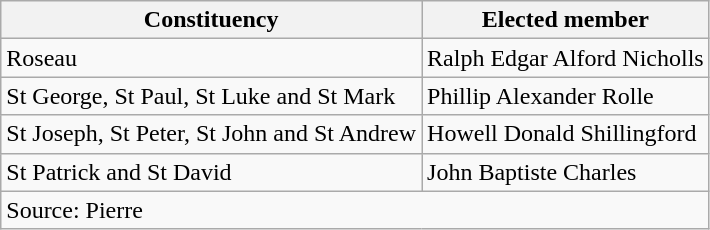<table class=wikitable>
<tr>
<th>Constituency</th>
<th>Elected member</th>
</tr>
<tr>
<td>Roseau</td>
<td>Ralph Edgar Alford Nicholls</td>
</tr>
<tr>
<td>St George, St Paul, St Luke and St Mark</td>
<td>Phillip Alexander Rolle</td>
</tr>
<tr>
<td>St Joseph, St Peter, St John and St Andrew</td>
<td>Howell Donald Shillingford</td>
</tr>
<tr>
<td>St Patrick and St David</td>
<td>John Baptiste Charles</td>
</tr>
<tr>
<td colspan=2>Source: Pierre</td>
</tr>
</table>
